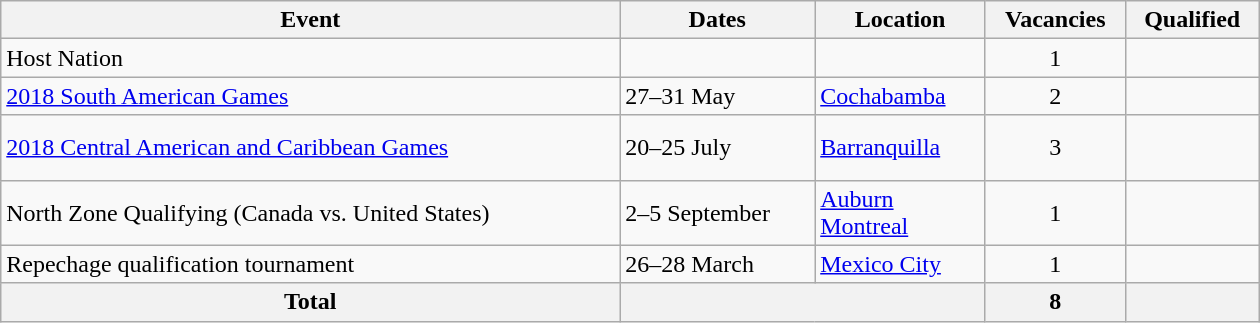<table class="wikitable" width=840>
<tr>
<th>Event</th>
<th>Dates</th>
<th>Location</th>
<th>Vacancies</th>
<th>Qualified</th>
</tr>
<tr>
<td>Host Nation</td>
<td></td>
<td></td>
<td align=center>1</td>
<td></td>
</tr>
<tr>
<td><a href='#'>2018 South American Games</a></td>
<td>27–31 May</td>
<td> <a href='#'>Cochabamba</a></td>
<td align=center>2</td>
<td><br></td>
</tr>
<tr>
<td><a href='#'>2018 Central American and Caribbean Games</a></td>
<td>20–25 July</td>
<td> <a href='#'>Barranquilla</a></td>
<td align=center>3</td>
<td><br><br></td>
</tr>
<tr>
<td>North Zone Qualifying (Canada vs. United States)</td>
<td>2–5 September</td>
<td> <a href='#'>Auburn</a><br> <a href='#'>Montreal</a></td>
<td align=center>1</td>
<td></td>
</tr>
<tr>
<td>Repechage qualification tournament</td>
<td>26–28 March</td>
<td> <a href='#'>Mexico City</a></td>
<td align=center>1</td>
<td></td>
</tr>
<tr>
<th>Total</th>
<th colspan=2></th>
<th>8</th>
<th></th>
</tr>
</table>
